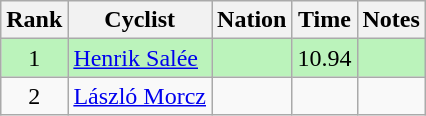<table class="wikitable sortable" style="text-align:center;">
<tr>
<th>Rank</th>
<th>Cyclist</th>
<th>Nation</th>
<th>Time</th>
<th>Notes</th>
</tr>
<tr bgcolor=bbf3bb>
<td>1</td>
<td align=left><a href='#'>Henrik Salée</a></td>
<td align=left></td>
<td>10.94</td>
<td></td>
</tr>
<tr>
<td>2</td>
<td align=left><a href='#'>László Morcz</a></td>
<td align=left></td>
<td></td>
<td></td>
</tr>
</table>
